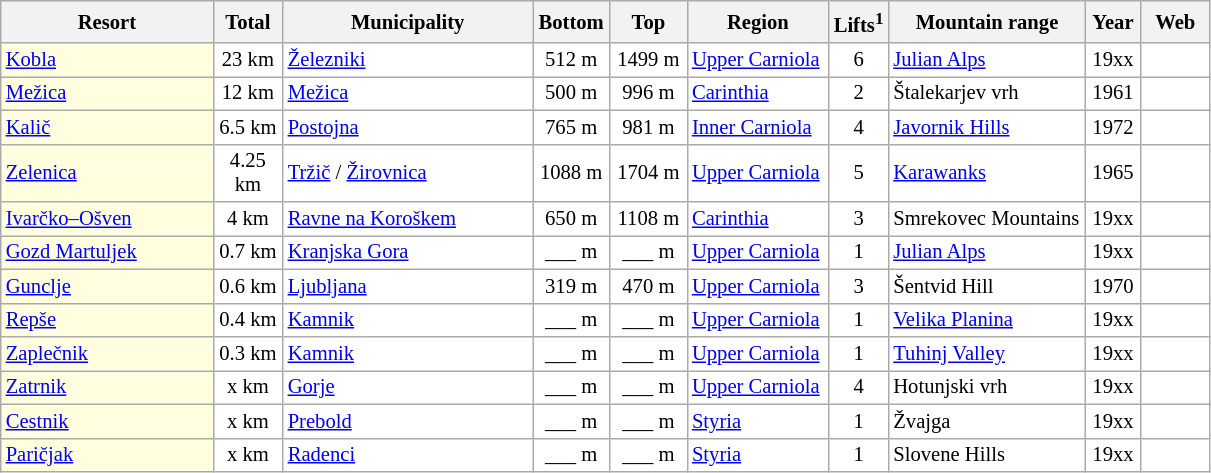<table class="wikitable sortable" style="background:#fff; font-size:86%; line-height:16px; border:grey solid 1px; border-collapse:collapse">
<tr>
<th bgcolor=ececec width=135>Resort</th>
<th bgcolor=ececec width=40>Total</th>
<th bgcolor=ececec width=160>Municipality</th>
<th bgcolor=ececec width=45>Bottom</th>
<th bgcolor=ececec width=45>Top</th>
<th bgcolor=ececec width=88>Region</th>
<th bgcolor=ececec width=30>Lifts<sup>1</sup></th>
<th bgcolor=ececec width=125>Mountain range</th>
<th bgcolor=ececec width=30>Year</th>
<th bgcolor=ececec width=40>Web</th>
</tr>
<tr>
<td bgcolor=#FFFFE0><a href='#'>Kobla</a></td>
<td align=center>23 km</td>
<td><a href='#'>Železniki</a></td>
<td align=center>512 m</td>
<td align=center>1499 m</td>
<td><a href='#'>Upper Carniola</a></td>
<td align=center>6</td>
<td><a href='#'>Julian Alps</a></td>
<td align=center>19xx</td>
<td align=center></td>
</tr>
<tr>
<td bgcolor=#FFFFE0><a href='#'>Mežica</a></td>
<td align=center>12 km</td>
<td><a href='#'>Mežica</a></td>
<td align=center>500 m</td>
<td align=center>996 m</td>
<td><a href='#'>Carinthia</a></td>
<td align=center>2</td>
<td>Štalekarjev vrh</td>
<td align=center>1961</td>
<td align=center></td>
</tr>
<tr>
<td bgcolor=#FFFFE0><a href='#'>Kalič</a></td>
<td align=center>6.5 km</td>
<td><a href='#'>Postojna</a></td>
<td align=center>765 m</td>
<td align=center>981 m</td>
<td><a href='#'>Inner Carniola</a></td>
<td align=center>4</td>
<td><a href='#'>Javornik Hills</a></td>
<td align=center>1972</td>
<td align=center></td>
</tr>
<tr>
<td bgcolor=#FFFFE0><a href='#'>Zelenica</a></td>
<td align=center>4.25 km</td>
<td><a href='#'>Tržič</a> / <a href='#'>Žirovnica</a></td>
<td align=center>1088 m</td>
<td align=center>1704 m</td>
<td><a href='#'>Upper Carniola</a></td>
<td align=center>5</td>
<td><a href='#'>Karawanks</a></td>
<td align=center>1965</td>
<td align=center></td>
</tr>
<tr>
<td bgcolor=#FFFFE0><a href='#'>Ivarčko–Ošven</a></td>
<td align=center>4 km</td>
<td><a href='#'>Ravne na Koroškem</a></td>
<td align=center>650 m</td>
<td align=center>1108 m</td>
<td><a href='#'>Carinthia</a></td>
<td align=center>3</td>
<td>Smrekovec Mountains</td>
<td align=center>19xx</td>
<td align=center></td>
</tr>
<tr>
<td bgcolor=#FFFFE0><a href='#'>Gozd Martuljek</a></td>
<td align=center>0.7 km</td>
<td><a href='#'>Kranjska Gora</a></td>
<td align=center>___ m</td>
<td align=center>___ m</td>
<td><a href='#'>Upper Carniola</a></td>
<td align=center>1</td>
<td><a href='#'>Julian Alps</a></td>
<td align=center>19xx</td>
<td align=center></td>
</tr>
<tr>
<td bgcolor=#FFFFE0><a href='#'>Gunclje</a></td>
<td align=center>0.6 km</td>
<td><a href='#'>Ljubljana</a></td>
<td align=center>319 m</td>
<td align=center>470 m</td>
<td><a href='#'>Upper Carniola</a></td>
<td align=center>3</td>
<td>Šentvid Hill</td>
<td align=center>1970</td>
<td align=center></td>
</tr>
<tr>
<td bgcolor=#FFFFE0><a href='#'>Repše</a></td>
<td align=center>0.4 km</td>
<td><a href='#'>Kamnik</a></td>
<td align=center>___ m</td>
<td align=center>___ m</td>
<td><a href='#'>Upper Carniola</a></td>
<td align=center>1</td>
<td><a href='#'>Velika Planina</a></td>
<td align=center>19xx</td>
<td align=center></td>
</tr>
<tr>
<td bgcolor=#FFFFE0><a href='#'>Zaplečnik</a></td>
<td align=center>0.3 km</td>
<td><a href='#'>Kamnik</a></td>
<td align=center>___ m</td>
<td align=center>___ m</td>
<td><a href='#'>Upper Carniola</a></td>
<td align=center>1</td>
<td><a href='#'>Tuhinj Valley</a></td>
<td align=center>19xx</td>
<td align=center></td>
</tr>
<tr>
<td bgcolor=#FFFFE0><a href='#'>Zatrnik</a></td>
<td align=center>x km</td>
<td><a href='#'>Gorje</a></td>
<td align=center>___ m</td>
<td align=center>___ m</td>
<td><a href='#'>Upper Carniola</a></td>
<td align=center>4</td>
<td>Hotunjski vrh</td>
<td align=center>19xx</td>
<td align=center></td>
</tr>
<tr>
<td bgcolor=#FFFFE0><a href='#'>Cestnik</a></td>
<td align=center>x km</td>
<td><a href='#'>Prebold</a></td>
<td align=center>___ m</td>
<td align=center>___ m</td>
<td><a href='#'>Styria</a></td>
<td align=center>1</td>
<td>Žvajga</td>
<td align=center>19xx</td>
<td align=center></td>
</tr>
<tr>
<td bgcolor=#FFFFE0><a href='#'>Paričjak</a></td>
<td align=center>x km</td>
<td><a href='#'>Radenci</a></td>
<td align=center>___ m</td>
<td align=center>___ m</td>
<td><a href='#'>Styria</a></td>
<td align=center>1</td>
<td>Slovene Hills</td>
<td align=center>19xx</td>
<td align=center></td>
</tr>
</table>
